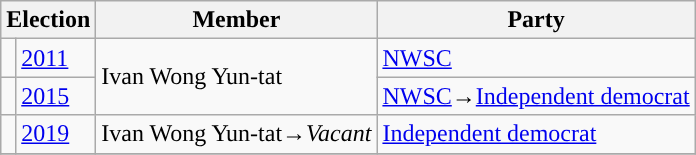<table class="wikitable">
<tr>
<th colspan="2">Election</th>
<th>Member</th>
<th>Party</th>
</tr>
<tr>
<td style="color:inherit;background:"></td>
<td><a href='#'>2011</a></td>
<td rowspan=2>Ivan Wong Yun-tat</td>
<td><a href='#'>NWSC</a></td>
</tr>
<tr>
<td style="color:inherit;background:"></td>
<td><a href='#'>2015</a></td>
<td><a href='#'>NWSC</a>→<a href='#'>Independent democrat</a></td>
</tr>
<tr>
<td style="color:inherit;background:"></td>
<td><a href='#'>2019</a></td>
<td>Ivan Wong Yun-tat→<em>Vacant</em></td>
<td><a href='#'>Independent democrat</a></td>
</tr>
<tr>
</tr>
</table>
